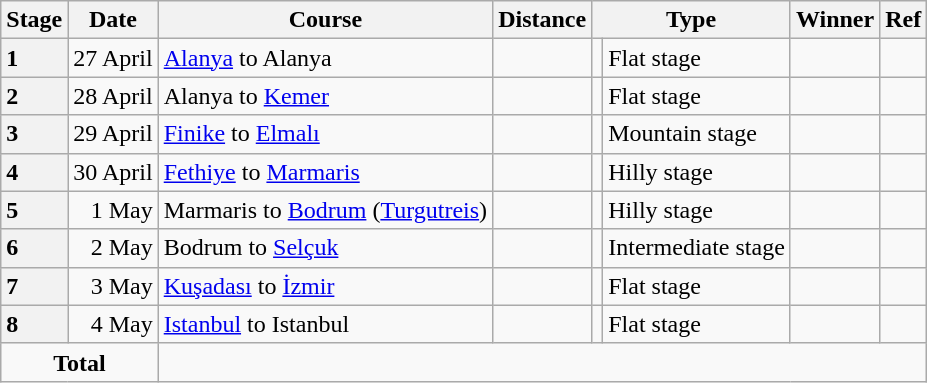<table class="wikitable">
<tr>
<th>Stage</th>
<th>Date</th>
<th>Course</th>
<th>Distance</th>
<th colspan="2">Type</th>
<th>Winner</th>
<th>Ref</th>
</tr>
<tr>
<th style="text-align:left">1</th>
<td align=right>27 April</td>
<td><a href='#'>Alanya</a> to Alanya</td>
<td style="text-align:center;"></td>
<td></td>
<td>Flat stage</td>
<td></td>
<td></td>
</tr>
<tr>
<th style="text-align:left">2</th>
<td align=right>28 April</td>
<td>Alanya to <a href='#'>Kemer</a></td>
<td style="text-align:center;"></td>
<td></td>
<td>Flat stage</td>
<td></td>
<td></td>
</tr>
<tr>
<th style="text-align:left">3</th>
<td align=right>29 April</td>
<td><a href='#'>Finike</a> to <a href='#'>Elmalı</a></td>
<td style="text-align:center;"></td>
<td></td>
<td>Mountain stage</td>
<td></td>
<td></td>
</tr>
<tr>
<th style="text-align:left">4</th>
<td align=right>30 April</td>
<td><a href='#'>Fethiye</a> to <a href='#'>Marmaris</a></td>
<td style="text-align:center;"></td>
<td></td>
<td>Hilly stage</td>
<td></td>
<td></td>
</tr>
<tr>
<th style="text-align:left">5</th>
<td align=right>1 May</td>
<td>Marmaris to <a href='#'>Bodrum</a> (<a href='#'>Turgutreis</a>)</td>
<td style="text-align:center;"></td>
<td></td>
<td>Hilly stage</td>
<td></td>
<td></td>
</tr>
<tr>
<th style="text-align:left">6</th>
<td align=right>2 May</td>
<td>Bodrum to <a href='#'>Selçuk</a></td>
<td style="text-align:center;"></td>
<td></td>
<td>Intermediate stage</td>
<td></td>
<td></td>
</tr>
<tr>
<th style="text-align:left">7</th>
<td align=right>3 May</td>
<td><a href='#'>Kuşadası</a> to <a href='#'>İzmir</a></td>
<td style="text-align:center;"></td>
<td></td>
<td>Flat stage</td>
<td></td>
<td></td>
</tr>
<tr>
<th style="text-align:left">8</th>
<td align=right>4 May</td>
<td><a href='#'>Istanbul</a> to Istanbul</td>
<td style="text-align:center;"></td>
<td></td>
<td>Flat stage</td>
<td></td>
<td></td>
</tr>
<tr>
<td colspan="2" style="text-align:center;"><strong>Total</strong></td>
<td colspan="6" style="text-align:center;"></td>
</tr>
</table>
